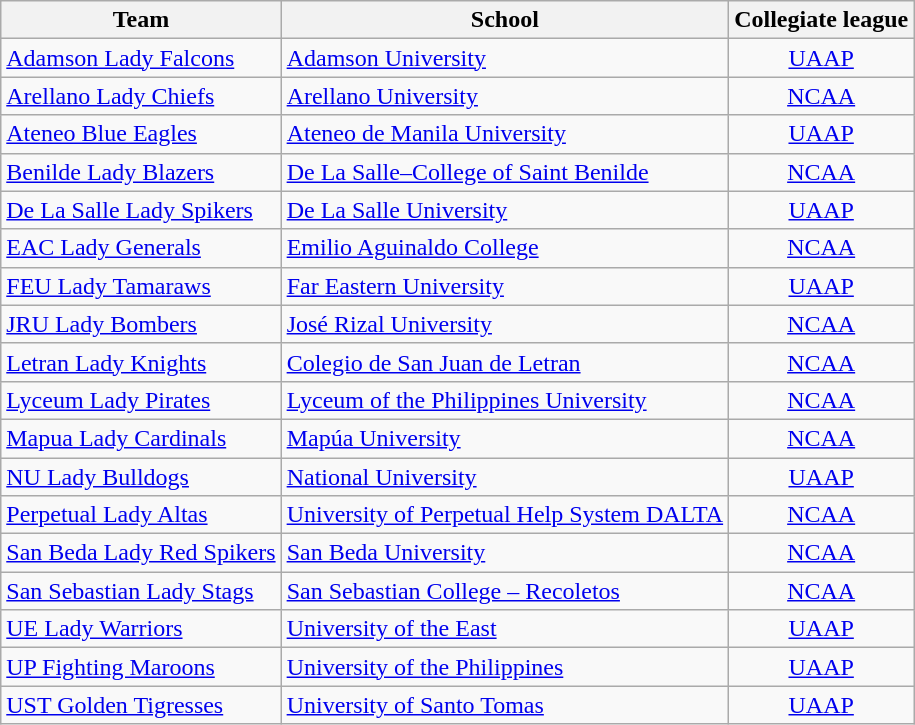<table class="wikitable sortable">
<tr>
<th>Team</th>
<th>School</th>
<th>Collegiate league</th>
</tr>
<tr>
<td><a href='#'>Adamson Lady Falcons</a></td>
<td><a href='#'>Adamson University</a></td>
<td align=center><a href='#'>UAAP</a></td>
</tr>
<tr>
<td><a href='#'>Arellano Lady Chiefs</a></td>
<td><a href='#'>Arellano University</a></td>
<td align=center><a href='#'>NCAA</a></td>
</tr>
<tr>
<td><a href='#'>Ateneo Blue Eagles</a></td>
<td><a href='#'>Ateneo de Manila University</a></td>
<td align=center><a href='#'>UAAP</a></td>
</tr>
<tr>
<td><a href='#'>Benilde Lady Blazers</a></td>
<td><a href='#'>De La Salle–College of Saint Benilde</a></td>
<td align=center><a href='#'>NCAA</a></td>
</tr>
<tr>
<td><a href='#'>De La Salle Lady Spikers</a></td>
<td><a href='#'>De La Salle University</a></td>
<td align=center><a href='#'>UAAP</a></td>
</tr>
<tr>
<td><a href='#'>EAC Lady Generals</a></td>
<td><a href='#'>Emilio Aguinaldo College</a></td>
<td align=center><a href='#'>NCAA</a></td>
</tr>
<tr>
<td><a href='#'>FEU Lady Tamaraws</a></td>
<td><a href='#'>Far Eastern University</a></td>
<td align=center><a href='#'>UAAP</a></td>
</tr>
<tr>
<td><a href='#'>JRU Lady Bombers</a></td>
<td><a href='#'>José Rizal University</a></td>
<td align=center><a href='#'>NCAA</a></td>
</tr>
<tr>
<td><a href='#'>Letran Lady Knights</a></td>
<td><a href='#'>Colegio de San Juan de Letran</a></td>
<td align=center><a href='#'>NCAA</a></td>
</tr>
<tr>
<td><a href='#'>Lyceum Lady Pirates</a></td>
<td><a href='#'>Lyceum of the Philippines University</a></td>
<td align=center><a href='#'>NCAA</a></td>
</tr>
<tr>
<td><a href='#'>Mapua Lady Cardinals</a></td>
<td><a href='#'>Mapúa University</a></td>
<td align=center><a href='#'>NCAA</a></td>
</tr>
<tr>
<td><a href='#'>NU Lady Bulldogs</a></td>
<td><a href='#'>National University</a></td>
<td align=center><a href='#'>UAAP</a></td>
</tr>
<tr>
<td><a href='#'>Perpetual Lady Altas</a></td>
<td><a href='#'>University of Perpetual Help System DALTA</a></td>
<td align=center><a href='#'>NCAA</a></td>
</tr>
<tr>
<td><a href='#'>San Beda Lady Red Spikers</a></td>
<td><a href='#'>San Beda University</a></td>
<td align=center><a href='#'>NCAA</a></td>
</tr>
<tr>
<td><a href='#'>San Sebastian Lady Stags</a></td>
<td><a href='#'>San Sebastian College – Recoletos</a></td>
<td align=center><a href='#'>NCAA</a></td>
</tr>
<tr>
<td><a href='#'>UE Lady Warriors</a></td>
<td><a href='#'>University of the East</a></td>
<td align=center><a href='#'>UAAP</a></td>
</tr>
<tr>
<td><a href='#'>UP Fighting Maroons</a></td>
<td><a href='#'>University of the Philippines</a></td>
<td align=center><a href='#'>UAAP</a></td>
</tr>
<tr>
<td><a href='#'>UST Golden Tigresses</a></td>
<td><a href='#'>University of Santo Tomas</a></td>
<td align=center><a href='#'>UAAP</a></td>
</tr>
</table>
